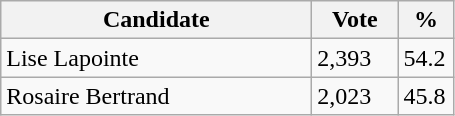<table class="wikitable">
<tr>
<th bgcolor="#DDDDFF" width="200px">Candidate</th>
<th bgcolor="#DDDDFF" width="50px">Vote</th>
<th bgcolor="#DDDDFF" width="30px">%</th>
</tr>
<tr>
<td>Lise Lapointe</td>
<td>2,393</td>
<td>54.2</td>
</tr>
<tr>
<td>Rosaire Bertrand</td>
<td>2,023</td>
<td>45.8</td>
</tr>
</table>
